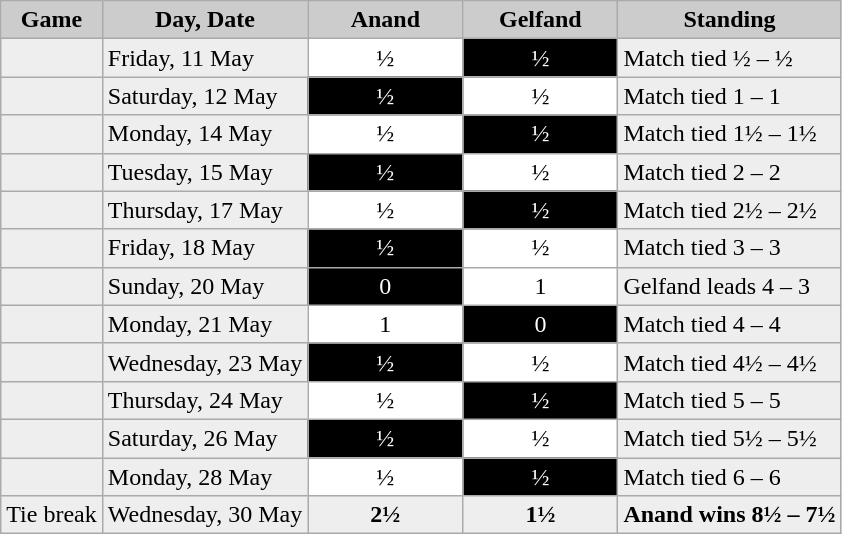<table class="wikitable" style="text-align: center">
<tr>
<th style="background:#ccc;">Game</th>
<th style="background:#ccc;">Day, Date</th>
<th style="background:#ccc; width:6em;">Anand</th>
<th style="background:#ccc; width:6em;">Gelfand</th>
<th style="background:#ccc;">Standing</th>
</tr>
<tr>
<td style="text-align:center; background:#eee; color:black;"></td>
<td style="text-align:left; background:#eee; color:black;">Friday, 11 May</td>
<td style="background:white; color:black">½</td>
<td style="background:black; color:white">½</td>
<td style="text-align:left; background:#eee; color:black;">Match tied ½ – ½</td>
</tr>
<tr>
<td style="text-align:center; background:#eee; color:black;"></td>
<td style="text-align:left; background:#eee; color:black;">Saturday, 12 May</td>
<td style="background:black; color:white">½</td>
<td style="background:white; color:#black">½</td>
<td style="text-align:left; background:#eee; color:black;">Match tied 1 – 1</td>
</tr>
<tr>
<td style="text-align:center; background:#eee; color:black;"></td>
<td style="text-align:left; background:#eee; color:black;">Monday, 14 May</td>
<td style="background:white; color:black">½</td>
<td style="background:black; color:white">½</td>
<td style="text-align:left; background:#eee; color:black;">Match tied 1½ – 1½</td>
</tr>
<tr>
<td style="text-align:center; background:#eee; color:black;"></td>
<td style="text-align:left; background:#eee; color:black;">Tuesday, 15 May</td>
<td style="background:black; color:white">½</td>
<td style="background:white; color:#black">½</td>
<td style="text-align:left; background:#eee; color:black;">Match tied 2 – 2</td>
</tr>
<tr>
<td style="text-align:center; background:#eee; color:black;"></td>
<td style="text-align:left; background:#eee; color:black;">Thursday, 17 May</td>
<td style="background:white; color:black">½</td>
<td style="background:black; color:white">½</td>
<td style="text-align:left; background:#eee; color:black;">Match tied 2½ – 2½</td>
</tr>
<tr>
<td style="text-align:center; background:#eee; color:black;"></td>
<td style="text-align:left; background:#eee; color:black;">Friday, 18 May</td>
<td style="background:black; color:white">½</td>
<td style="background:white; color:#black">½</td>
<td style="text-align:left; background:#eee; color:black;">Match tied 3 – 3</td>
</tr>
<tr>
<td style="text-align:center; background:#eee; color:black;"></td>
<td style="text-align:left; background:#eee; color:black;">Sunday, 20 May</td>
<td style="background:black; color:white">0</td>
<td style="background:white; color:black">1</td>
<td style="text-align:left; background:#eee; color:black;">Gelfand leads 4 – 3</td>
</tr>
<tr>
<td style="text-align:center; background:#eee; color:black;"></td>
<td style="text-align:left; background:#eee; color:black;">Monday, 21 May</td>
<td style="background:white; color:black">1</td>
<td style="background:black; color:white">0</td>
<td style="text-align:left; background:#eee; color:black;">Match tied 4 – 4</td>
</tr>
<tr>
<td style="text-align:center; background:#eee; color:black;"></td>
<td style="text-align:left; background:#eee; color:black;">Wednesday, 23 May</td>
<td style="background:black; color:white">½</td>
<td style="background:white; color:black">½</td>
<td style="text-align:left; background:#eee; color:black;">Match tied 4½ – 4½</td>
</tr>
<tr>
<td style="text-align:center; background:#eee; color:black;"></td>
<td style="text-align:left; background:#eee; color:black;">Thursday, 24 May</td>
<td style="background:white; color:black">½</td>
<td style="background:black; color:white">½</td>
<td style="text-align:left; background:#eee; color:black;">Match tied 5 – 5</td>
</tr>
<tr>
<td style="text-align:center; background:#eee; color:black;"></td>
<td style="text-align:left; background:#eee; color:black;">Saturday, 26 May</td>
<td style="background:black; color:white">½</td>
<td style="background:white; color:black">½</td>
<td style="text-align:left; background:#eee; color:black;">Match tied 5½ – 5½</td>
</tr>
<tr>
<td style="text-align:center; background:#eee; color:black;"></td>
<td style="text-align:left; background:#eee; color:black;">Monday, 28 May</td>
<td style="background:white; color:black">½</td>
<td style="background:black; color:white">½</td>
<td style="text-align:left; background:#eee; color:black;">Match tied 6 – 6</td>
</tr>
<tr style="background:#eee;">
<td style="text-align:center; color:black;">Tie break</td>
<td style="text-align:left; background:#eee; color:black;">Wednesday, 30 May</td>
<td style="background:#eee; color:black"><strong>2½</strong></td>
<td style="background:#eee; color:black"><strong>1½</strong></td>
<td style="text-align:left; background:#eee; color:black;"><strong>Anand wins 8½ – 7½</strong></td>
</tr>
</table>
